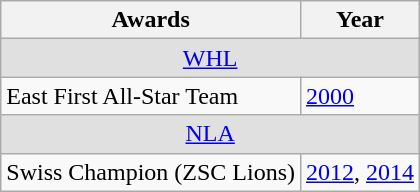<table class="wikitable">
<tr>
<th>Awards</th>
<th>Year</th>
</tr>
<tr ALIGN="center" bgcolor="#e0e0e0">
<td colspan="3"><a href='#'>WHL</a></td>
</tr>
<tr>
<td>East First All-Star Team</td>
<td><a href='#'>2000</a></td>
</tr>
<tr ALIGN="center" bgcolor="#e0e0e0">
<td colspan="3"><a href='#'>NLA</a></td>
</tr>
<tr>
<td>Swiss Champion (ZSC Lions)</td>
<td><a href='#'>2012</a>, <a href='#'>2014</a></td>
</tr>
</table>
